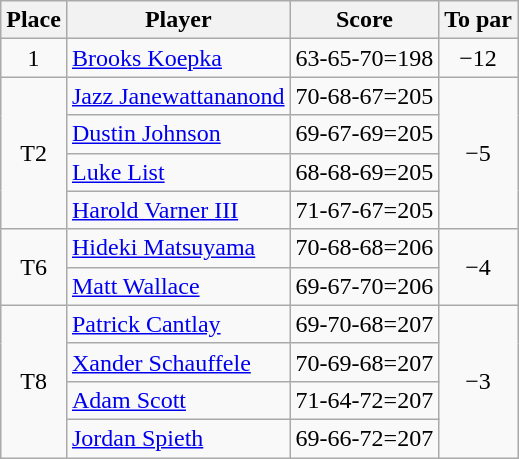<table class="wikitable">
<tr>
<th>Place</th>
<th>Player</th>
<th>Score</th>
<th>To par</th>
</tr>
<tr>
<td align=center>1</td>
<td> <a href='#'>Brooks Koepka</a></td>
<td>63-65-70=198</td>
<td align=center>−12</td>
</tr>
<tr>
<td rowspan=4 align=center>T2</td>
<td> <a href='#'>Jazz Janewattananond</a></td>
<td>70-68-67=205</td>
<td rowspan=4 align=center>−5</td>
</tr>
<tr>
<td> <a href='#'>Dustin Johnson</a></td>
<td>69-67-69=205</td>
</tr>
<tr>
<td> <a href='#'>Luke List</a></td>
<td>68-68-69=205</td>
</tr>
<tr>
<td> <a href='#'>Harold Varner III</a></td>
<td>71-67-67=205</td>
</tr>
<tr>
<td rowspan=2 align=center>T6</td>
<td> <a href='#'>Hideki Matsuyama</a></td>
<td>70-68-68=206</td>
<td rowspan=2 align=center>−4</td>
</tr>
<tr>
<td> <a href='#'>Matt Wallace</a></td>
<td>69-67-70=206</td>
</tr>
<tr>
<td rowspan=4 align=center>T8</td>
<td> <a href='#'>Patrick Cantlay</a></td>
<td>69-70-68=207</td>
<td rowspan=4 align=center>−3</td>
</tr>
<tr>
<td> <a href='#'>Xander Schauffele</a></td>
<td>70-69-68=207</td>
</tr>
<tr>
<td> <a href='#'>Adam Scott</a></td>
<td>71-64-72=207</td>
</tr>
<tr>
<td> <a href='#'>Jordan Spieth</a></td>
<td>69-66-72=207</td>
</tr>
</table>
